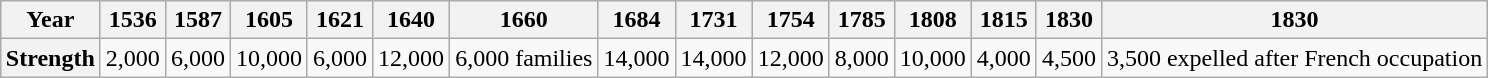<table class="wikitable" style="text-align:center; margin:1em auto 1em auto;">
<tr>
<th>Year</th>
<th>1536</th>
<th>1587</th>
<th>1605</th>
<th>1621</th>
<th>1640</th>
<th>1660</th>
<th>1684</th>
<th>1731</th>
<th>1754</th>
<th>1785</th>
<th>1808</th>
<th>1815</th>
<th>1830</th>
<th>1830</th>
</tr>
<tr>
<th>Strength</th>
<td>2,000</td>
<td>6,000</td>
<td>10,000</td>
<td>6,000</td>
<td>12,000</td>
<td>6,000 families</td>
<td>14,000</td>
<td>14,000</td>
<td>12,000</td>
<td>8,000</td>
<td>10,000</td>
<td>4,000</td>
<td>4,500</td>
<td>3,500 expelled after French occupation</td>
</tr>
</table>
